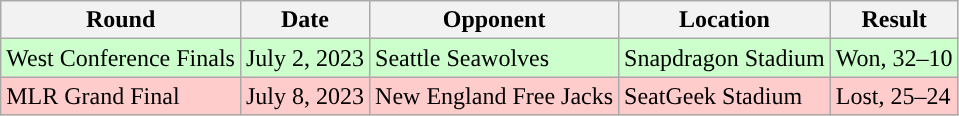<table class="wikitable">
<tr>
<th>Round</th>
<th>Date</th>
<th>Opponent</th>
<th>Location</th>
<th>Result</th>
</tr>
<tr bgcolor="#CCFFCC">
<td>West Conference Finals</td>
<td>July 2, 2023</td>
<td>Seattle Seawolves</td>
<td>Snapdragon Stadium</td>
<td>Won, 32–10</td>
</tr>
<tr bgcolor="FFCCCC">
<td>MLR Grand Final</td>
<td>July 8, 2023</td>
<td>New England Free Jacks</td>
<td>SeatGeek Stadium</td>
<td>Lost, 25–24</td>
</tr>
</table>
